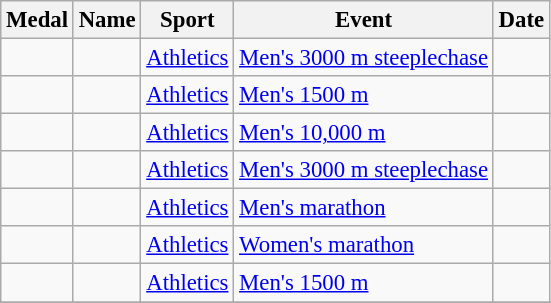<table class="wikitable sortable" style="font-size: 95%">
<tr>
<th>Medal</th>
<th>Name</th>
<th>Sport</th>
<th>Event</th>
<th>Date</th>
</tr>
<tr>
<td></td>
<td></td>
<td><a href='#'>Athletics</a></td>
<td><a href='#'>Men's 3000 m steeplechase</a></td>
<td></td>
</tr>
<tr>
<td></td>
<td></td>
<td><a href='#'>Athletics</a></td>
<td><a href='#'>Men's 1500 m</a></td>
<td></td>
</tr>
<tr>
<td></td>
<td></td>
<td><a href='#'>Athletics</a></td>
<td><a href='#'>Men's 10,000 m</a></td>
<td></td>
</tr>
<tr>
<td></td>
<td></td>
<td><a href='#'>Athletics</a></td>
<td><a href='#'>Men's 3000 m steeplechase</a></td>
<td></td>
</tr>
<tr>
<td></td>
<td></td>
<td><a href='#'>Athletics</a></td>
<td><a href='#'>Men's marathon</a></td>
<td></td>
</tr>
<tr>
<td></td>
<td></td>
<td><a href='#'>Athletics</a></td>
<td><a href='#'>Women's marathon</a></td>
<td></td>
</tr>
<tr>
<td></td>
<td></td>
<td><a href='#'>Athletics</a></td>
<td><a href='#'>Men's 1500 m</a></td>
<td></td>
</tr>
<tr>
</tr>
</table>
